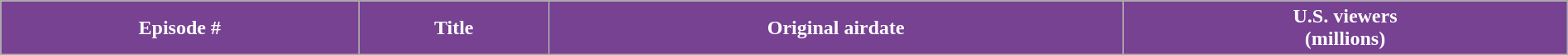<table class="wikitable plainrowheaders" style="width:100%; margin:auto; background:#fff;">
<tr>
<th style="background:#774292; color:#fff; text-align:center;">Episode # </th>
<th ! style="background:#774292; color:#fff; text-align:center;">Title</th>
<th ! style="background:#774292; color:#fff; text-align:center;">Original airdate</th>
<th ! style="background:#774292; color:#fff; text-align:center;">U.S. viewers<br>(millions)<br>








</th>
</tr>
</table>
